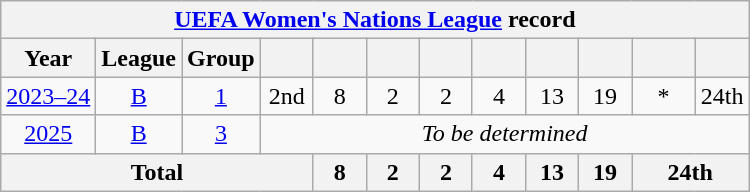<table class="wikitable" style="text-align: center;">
<tr>
<th colspan=13><a href='#'>UEFA Women's Nations League</a> record</th>
</tr>
<tr>
<th>Year</th>
<th>League</th>
<th>Group</th>
<th width=28></th>
<th width=28></th>
<th width=28></th>
<th width=28></th>
<th width=28></th>
<th width=28></th>
<th width=28></th>
<th width=35></th>
<th width=28></th>
</tr>
<tr>
<td><a href='#'>2023–24</a></td>
<td><a href='#'>B</a></td>
<td><a href='#'>1</a></td>
<td>2nd</td>
<td>8</td>
<td>2</td>
<td>2</td>
<td>4</td>
<td>13</td>
<td>19</td>
<td>*</td>
<td>24th</td>
</tr>
<tr>
<td><a href='#'>2025</a></td>
<td><a href='#'>B</a></td>
<td><a href='#'>3</a></td>
<td colspan=9><em>To be determined</em></td>
</tr>
<tr>
<th colspan=4>Total</th>
<th>8</th>
<th>2</th>
<th>2</th>
<th>4</th>
<th>13</th>
<th>19</th>
<th colspan=2>24th</th>
</tr>
</table>
